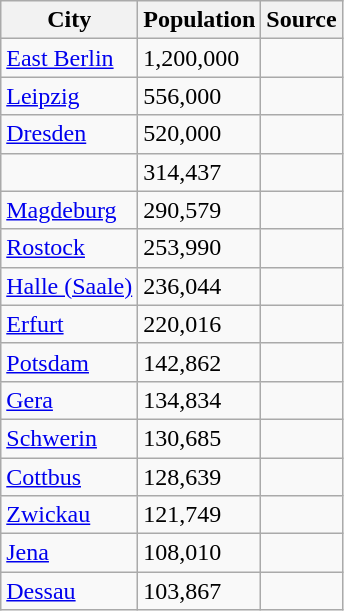<table class="wikitable">
<tr>
<th>City</th>
<th>Population</th>
<th>Source</th>
</tr>
<tr>
<td><a href='#'>East Berlin</a></td>
<td>1,200,000</td>
<td></td>
</tr>
<tr>
<td><a href='#'>Leipzig</a></td>
<td>556,000</td>
<td></td>
</tr>
<tr>
<td><a href='#'>Dresden</a></td>
<td>520,000</td>
<td></td>
</tr>
<tr>
<td></td>
<td>314,437</td>
<td></td>
</tr>
<tr>
<td><a href='#'>Magdeburg</a></td>
<td>290,579</td>
<td></td>
</tr>
<tr>
<td><a href='#'>Rostock</a></td>
<td>253,990</td>
<td></td>
</tr>
<tr>
<td><a href='#'>Halle (Saale)</a></td>
<td>236,044</td>
<td></td>
</tr>
<tr>
<td><a href='#'>Erfurt</a></td>
<td>220,016</td>
<td></td>
</tr>
<tr>
<td><a href='#'>Potsdam</a></td>
<td>142,862</td>
<td></td>
</tr>
<tr>
<td><a href='#'>Gera</a></td>
<td>134,834</td>
<td></td>
</tr>
<tr>
<td><a href='#'>Schwerin</a></td>
<td>130,685</td>
<td></td>
</tr>
<tr>
<td><a href='#'>Cottbus</a></td>
<td>128,639</td>
<td></td>
</tr>
<tr>
<td><a href='#'>Zwickau</a></td>
<td>121,749</td>
<td></td>
</tr>
<tr>
<td><a href='#'>Jena</a></td>
<td>108,010</td>
<td></td>
</tr>
<tr>
<td><a href='#'>Dessau</a></td>
<td>103,867</td>
<td></td>
</tr>
</table>
